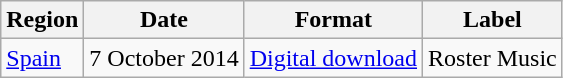<table class=wikitable>
<tr>
<th>Region</th>
<th>Date</th>
<th>Format</th>
<th>Label</th>
</tr>
<tr>
<td><a href='#'>Spain</a></td>
<td>7 October 2014</td>
<td><a href='#'>Digital download</a></td>
<td>Roster Music</td>
</tr>
</table>
